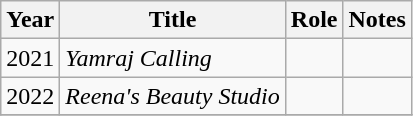<table class="wikitable">
<tr>
<th>Year</th>
<th>Title</th>
<th>Role</th>
<th>Notes</th>
</tr>
<tr>
<td>2021</td>
<td><em>Yamraj Calling</em></td>
<td></td>
<td></td>
</tr>
<tr>
<td>2022</td>
<td><em>Reena's Beauty Studio</em></td>
<td></td>
<td></td>
</tr>
<tr>
</tr>
</table>
